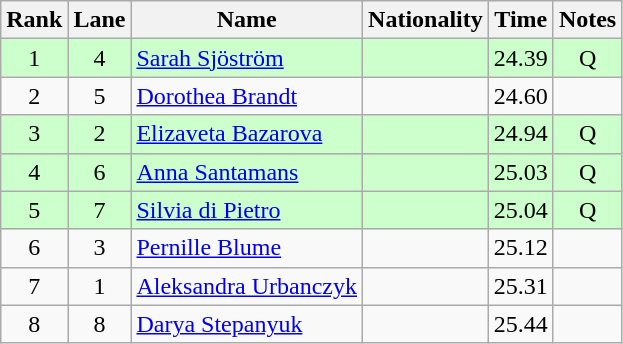<table class="wikitable sortable" style="text-align:center">
<tr>
<th>Rank</th>
<th>Lane</th>
<th>Name</th>
<th>Nationality</th>
<th>Time</th>
<th>Notes</th>
</tr>
<tr bgcolor=ccffcc>
<td>1</td>
<td>4</td>
<td align=left><a href='#'>Sarah Sjöström</a></td>
<td align=left></td>
<td>24.39</td>
<td>Q</td>
</tr>
<tr>
<td>2</td>
<td>5</td>
<td align=left><a href='#'>Dorothea Brandt</a></td>
<td align=left></td>
<td>24.60</td>
<td></td>
</tr>
<tr bgcolor=ccffcc>
<td>3</td>
<td>2</td>
<td align=left><a href='#'>Elizaveta Bazarova</a></td>
<td align=left></td>
<td>24.94</td>
<td>Q</td>
</tr>
<tr bgcolor=ccffcc>
<td>4</td>
<td>6</td>
<td align=left><a href='#'>Anna Santamans</a></td>
<td align=left></td>
<td>25.03</td>
<td>Q</td>
</tr>
<tr bgcolor=ccffcc>
<td>5</td>
<td>7</td>
<td align=left><a href='#'>Silvia di Pietro</a></td>
<td align=left></td>
<td>25.04</td>
<td>Q</td>
</tr>
<tr>
<td>6</td>
<td>3</td>
<td align=left><a href='#'>Pernille Blume</a></td>
<td align=left></td>
<td>25.12</td>
<td></td>
</tr>
<tr>
<td>7</td>
<td>1</td>
<td align=left><a href='#'>Aleksandra Urbanczyk</a></td>
<td align=left></td>
<td>25.31</td>
<td></td>
</tr>
<tr>
<td>8</td>
<td>8</td>
<td align=left><a href='#'>Darya Stepanyuk</a></td>
<td align=left></td>
<td>25.44</td>
<td></td>
</tr>
</table>
